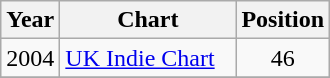<table class="wikitable editable">
<tr>
<th>Year</th>
<th width="110">Chart</th>
<th>Position</th>
</tr>
<tr>
<td>2004</td>
<td><a href='#'>UK Indie Chart</a></td>
<td align="center">46</td>
</tr>
<tr>
</tr>
</table>
